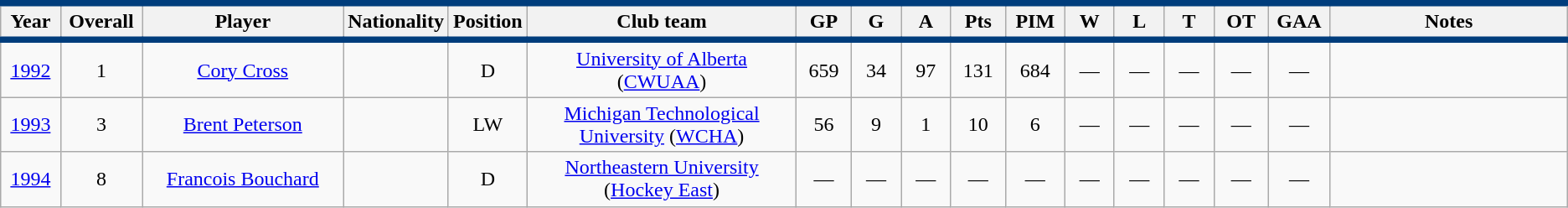<table class="wikitable sortable" style="text-align:center">
<tr style= "background:#FFFFFF; border-top:#003D7C 5px solid; border-bottom:#003D7C 5px solid;">
<th style="width:3em">Year</th>
<th style="width:4em">Overall</th>
<th style="width:15em">Player</th>
<th style="width:3em">Nationality</th>
<th style="width:3em">Position</th>
<th style="width:20em">Club team</th>
<th style="width:3em">GP</th>
<th style="width:3em">G</th>
<th style="width:3em">A</th>
<th style="width:3em">Pts</th>
<th style="width:3em">PIM</th>
<th style="width:3em">W</th>
<th style="width:3em">L</th>
<th style="width:3em">T</th>
<th style="width:3em">OT</th>
<th style="width:3em">GAA</th>
<th style="width:20em">Notes</th>
</tr>
<tr>
<td><a href='#'>1992</a></td>
<td>1</td>
<td><a href='#'>Cory Cross</a></td>
<td></td>
<td>D</td>
<td><a href='#'>University of Alberta</a> (<a href='#'>CWUAA</a>)</td>
<td>659</td>
<td>34</td>
<td>97</td>
<td>131</td>
<td>684</td>
<td>—</td>
<td>—</td>
<td>—</td>
<td>—</td>
<td>—</td>
<td></td>
</tr>
<tr>
<td><a href='#'>1993</a></td>
<td>3</td>
<td><a href='#'>Brent Peterson</a></td>
<td></td>
<td>LW</td>
<td><a href='#'>Michigan Technological University</a> (<a href='#'>WCHA</a>)</td>
<td>56</td>
<td>9</td>
<td>1</td>
<td>10</td>
<td>6</td>
<td>—</td>
<td>—</td>
<td>—</td>
<td>—</td>
<td>—</td>
<td></td>
</tr>
<tr>
<td><a href='#'>1994</a></td>
<td>8</td>
<td><a href='#'>Francois Bouchard</a></td>
<td></td>
<td>D</td>
<td><a href='#'>Northeastern University</a> (<a href='#'>Hockey East</a>)</td>
<td>—</td>
<td>—</td>
<td>—</td>
<td>—</td>
<td>—</td>
<td>—</td>
<td>—</td>
<td>—</td>
<td>—</td>
<td>—</td>
<td></td>
</tr>
</table>
